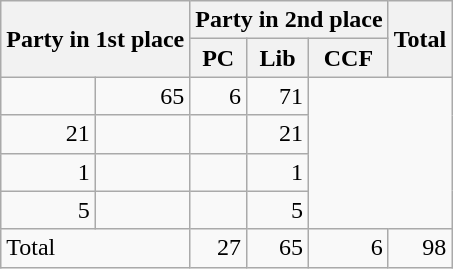<table class="wikitable" style="text-align:right;">
<tr>
<th rowspan="2" colspan="2" style="text-align:left;">Party in 1st place</th>
<th colspan="3">Party in 2nd place</th>
<th rowspan="2">Total</th>
</tr>
<tr>
<th>PC</th>
<th>Lib</th>
<th>CCF</th>
</tr>
<tr>
<td></td>
<td>65</td>
<td>6</td>
<td>71</td>
</tr>
<tr>
<td>21</td>
<td></td>
<td></td>
<td>21</td>
</tr>
<tr>
<td>1</td>
<td></td>
<td></td>
<td>1</td>
</tr>
<tr>
<td>5</td>
<td></td>
<td></td>
<td>5</td>
</tr>
<tr>
<td colspan="2" style="text-align:left;">Total</td>
<td>27</td>
<td>65</td>
<td>6</td>
<td>98</td>
</tr>
</table>
